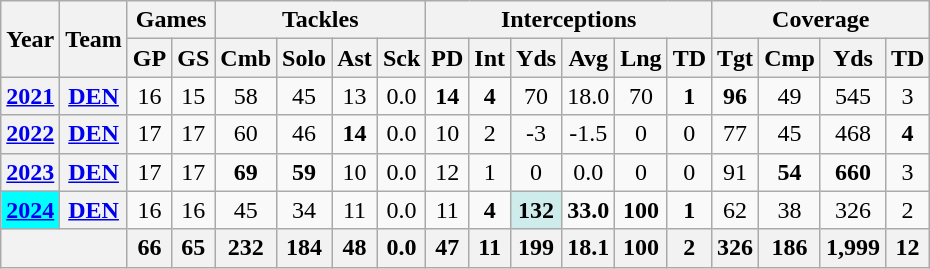<table class="wikitable" style="text-align:center;">
<tr>
<th rowspan="2">Year</th>
<th rowspan="2">Team</th>
<th colspan="2">Games</th>
<th colspan="4">Tackles</th>
<th colspan="6">Interceptions</th>
<th colspan="4">Coverage</th>
</tr>
<tr>
<th>GP</th>
<th>GS</th>
<th>Cmb</th>
<th>Solo</th>
<th>Ast</th>
<th>Sck</th>
<th>PD</th>
<th>Int</th>
<th>Yds</th>
<th>Avg</th>
<th>Lng</th>
<th>TD</th>
<th>Tgt</th>
<th>Cmp</th>
<th>Yds</th>
<th>TD</th>
</tr>
<tr>
<th><a href='#'>2021</a></th>
<th><a href='#'>DEN</a></th>
<td>16</td>
<td>15</td>
<td>58</td>
<td>45</td>
<td>13</td>
<td>0.0</td>
<td><strong>14</strong></td>
<td><strong>4</strong></td>
<td>70</td>
<td>18.0</td>
<td>70</td>
<td><strong>1</strong></td>
<td><strong>96</strong></td>
<td>49</td>
<td>545</td>
<td>3</td>
</tr>
<tr>
<th><a href='#'>2022</a></th>
<th><a href='#'>DEN</a></th>
<td>17</td>
<td>17</td>
<td>60</td>
<td>46</td>
<td><strong>14</strong></td>
<td>0.0</td>
<td>10</td>
<td>2</td>
<td>-3</td>
<td>-1.5</td>
<td>0</td>
<td>0</td>
<td>77</td>
<td>45</td>
<td>468</td>
<td><strong>4</strong></td>
</tr>
<tr>
<th><a href='#'>2023</a></th>
<th><a href='#'>DEN</a></th>
<td>17</td>
<td>17</td>
<td><strong>69</strong></td>
<td><strong>59</strong></td>
<td>10</td>
<td>0.0</td>
<td>12</td>
<td>1</td>
<td>0</td>
<td>0.0</td>
<td>0</td>
<td>0</td>
<td>91</td>
<td><strong>54</strong></td>
<td><strong>660</strong></td>
<td>3</td>
</tr>
<tr>
<th style="background:#00ffff;"><a href='#'>2024</a></th>
<th><a href='#'>DEN</a></th>
<td>16</td>
<td>16</td>
<td>45</td>
<td>34</td>
<td>11</td>
<td>0.0</td>
<td>11</td>
<td><strong>4</strong></td>
<td style="background:#cfecec;"><strong>132</strong></td>
<td><strong>33.0</strong></td>
<td><strong>100</strong></td>
<td><strong>1</strong></td>
<td>62</td>
<td>38</td>
<td>326</td>
<td>2</td>
</tr>
<tr>
<th colspan="2"></th>
<th>66</th>
<th>65</th>
<th>232</th>
<th>184</th>
<th>48</th>
<th>0.0</th>
<th>47</th>
<th>11</th>
<th>199</th>
<th>18.1</th>
<th>100</th>
<th>2</th>
<th>326</th>
<th>186</th>
<th>1,999</th>
<th>12</th>
</tr>
</table>
